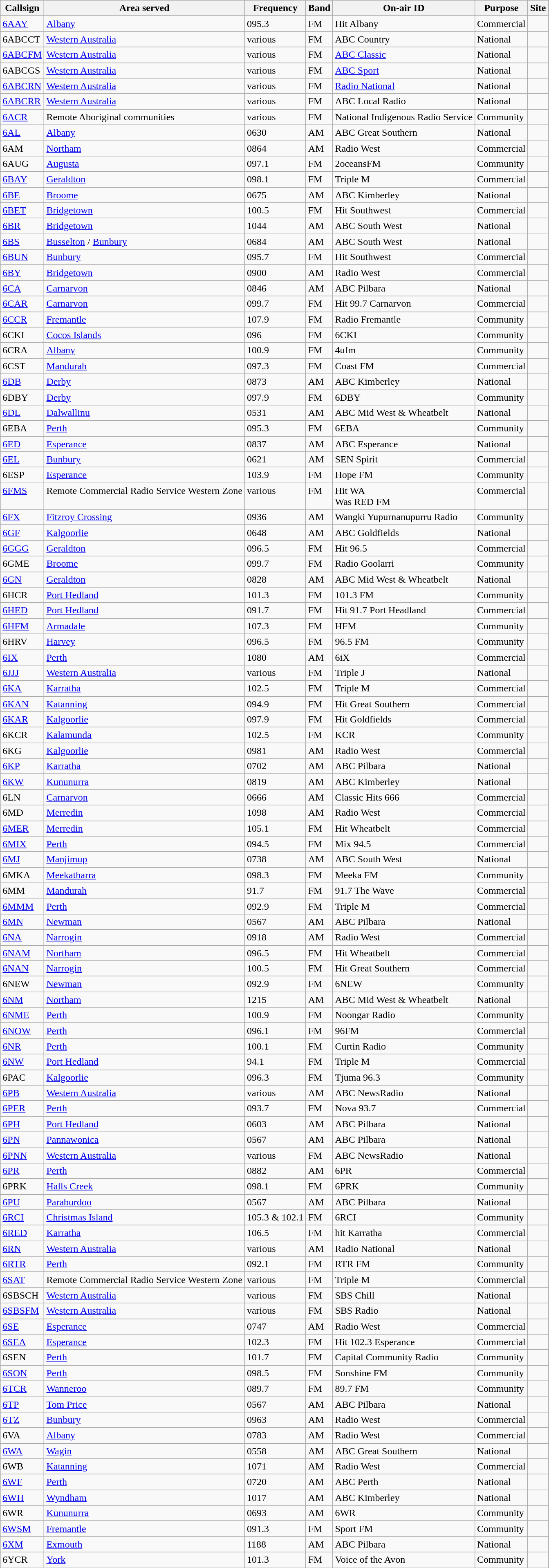<table class="wikitable sortable" style="margin: 1em 1em 1em 0; background: #f9f9f9; border: 1px #aaa solid; border-collapse: collapse">
<tr>
<th>Callsign</th>
<th>Area served</th>
<th>Frequency</th>
<th>Band</th>
<th>On-air ID</th>
<th>Purpose</th>
<th>Site</th>
</tr>
<tr style="vertical-align: top; text-align: left;">
<td><a href='#'>6AAY</a></td>
<td><a href='#'>Albany</a></td>
<td><span>0</span>95.3</td>
<td>FM</td>
<td>Hit Albany</td>
<td>Commercial</td>
<td></td>
</tr>
<tr style="vertical-align: top; text-align: left;">
<td>6ABCCT</td>
<td><a href='#'>Western Australia</a></td>
<td>various</td>
<td>FM</td>
<td>ABC Country</td>
<td>National</td>
<td></td>
</tr>
<tr style="vertical-align: top; text-align: left;">
<td><a href='#'>6ABCFM</a></td>
<td><a href='#'>Western Australia</a></td>
<td>various</td>
<td>FM</td>
<td><a href='#'>ABC Classic</a></td>
<td>National</td>
<td></td>
</tr>
<tr style="vertical-align: top; text-align: left;">
<td>6ABCGS</td>
<td><a href='#'>Western Australia</a></td>
<td>various</td>
<td>FM</td>
<td><a href='#'>ABC Sport</a></td>
<td>National</td>
<td></td>
</tr>
<tr style="vertical-align: top; text-align: left;">
<td><a href='#'>6ABCRN</a></td>
<td><a href='#'>Western Australia</a></td>
<td>various</td>
<td>FM</td>
<td><a href='#'>Radio National</a></td>
<td>National</td>
<td></td>
</tr>
<tr style="vertical-align: top; text-align: left;">
<td><a href='#'>6ABCRR</a></td>
<td><a href='#'>Western Australia</a></td>
<td>various</td>
<td>FM</td>
<td>ABC Local Radio</td>
<td>National</td>
<td></td>
</tr>
<tr style="vertical-align: top; text-align: left;">
<td><a href='#'>6ACR</a></td>
<td>Remote Aboriginal communities</td>
<td>various</td>
<td>FM</td>
<td>National Indigenous Radio Service</td>
<td>Community</td>
<td></td>
</tr>
<tr style="vertical-align: top; text-align: left;">
<td><a href='#'>6AL</a></td>
<td><a href='#'>Albany</a></td>
<td><span>0</span>630</td>
<td>AM</td>
<td>ABC Great Southern</td>
<td>National</td>
<td></td>
</tr>
<tr style="vertical-align: top; text-align: left;">
<td>6AM</td>
<td><a href='#'>Northam</a></td>
<td><span>0</span>864</td>
<td>AM</td>
<td>Radio West</td>
<td>Commercial</td>
<td></td>
</tr>
<tr style="vertical-align: top; text-align: left;">
<td>6AUG</td>
<td><a href='#'>Augusta</a></td>
<td><span>0</span>97.1</td>
<td>FM</td>
<td>2oceansFM</td>
<td>Community</td>
<td></td>
</tr>
<tr style="vertical-align: top; text-align: left;">
<td><a href='#'>6BAY</a></td>
<td><a href='#'>Geraldton</a></td>
<td><span>0</span>98.1</td>
<td>FM</td>
<td>Triple M</td>
<td>Commercial</td>
<td></td>
</tr>
<tr style="vertical-align: top; text-align: left;">
<td><a href='#'>6BE</a></td>
<td><a href='#'>Broome</a></td>
<td><span>0</span>675</td>
<td>AM</td>
<td>ABC Kimberley</td>
<td>National</td>
<td></td>
</tr>
<tr style="vertical-align: top; text-align: left;">
<td><a href='#'>6BET</a></td>
<td><a href='#'>Bridgetown</a></td>
<td>100.5</td>
<td>FM</td>
<td>Hit Southwest</td>
<td>Commercial</td>
<td></td>
</tr>
<tr style="vertical-align: top; text-align: left;">
<td><a href='#'>6BR</a></td>
<td><a href='#'>Bridgetown</a></td>
<td>1044</td>
<td>AM</td>
<td>ABC South West</td>
<td>National</td>
<td></td>
</tr>
<tr style="vertical-align: top; text-align: left;">
<td><a href='#'>6BS</a></td>
<td><a href='#'>Busselton</a> / <a href='#'>Bunbury</a></td>
<td><span>0</span>684</td>
<td>AM</td>
<td>ABC South West</td>
<td>National</td>
<td></td>
</tr>
<tr style="vertical-align: top; text-align: left;">
<td><a href='#'>6BUN</a></td>
<td><a href='#'>Bunbury</a></td>
<td><span>0</span>95.7</td>
<td>FM</td>
<td>Hit Southwest</td>
<td>Commercial</td>
<td></td>
</tr>
<tr style="vertical-align: top; text-align: left;">
<td><a href='#'>6BY</a></td>
<td><a href='#'>Bridgetown</a></td>
<td><span>0</span>900</td>
<td>AM</td>
<td>Radio West</td>
<td>Commercial</td>
<td></td>
</tr>
<tr style="vertical-align: top; text-align: left;">
<td><a href='#'>6CA</a></td>
<td><a href='#'>Carnarvon</a></td>
<td><span>0</span>846</td>
<td>AM</td>
<td>ABC Pilbara</td>
<td>National</td>
<td></td>
</tr>
<tr style="vertical-align: top; text-align: left;">
<td><a href='#'>6CAR</a></td>
<td><a href='#'>Carnarvon</a></td>
<td><span>0</span>99.7</td>
<td>FM</td>
<td>Hit 99.7 Carnarvon</td>
<td>Commercial</td>
<td> </td>
</tr>
<tr style="vertical-align: top; text-align: left;">
<td><a href='#'>6CCR</a></td>
<td><a href='#'>Fremantle</a></td>
<td>107.9</td>
<td>FM</td>
<td>Radio Fremantle</td>
<td>Community</td>
<td></td>
</tr>
<tr style="vertical-align: top; text-align: left;">
<td>6CKI</td>
<td><a href='#'>Cocos Islands</a></td>
<td><span>0</span>96</td>
<td>FM</td>
<td>6CKI</td>
<td>Community</td>
<td></td>
</tr>
<tr style="vertical-align: top; text-align: left;">
<td>6CRA</td>
<td><a href='#'>Albany</a></td>
<td>100.9</td>
<td>FM</td>
<td>4ufm</td>
<td>Community</td>
<td></td>
</tr>
<tr style="vertical-align: top; text-align: left;">
<td>6CST</td>
<td><a href='#'>Mandurah</a></td>
<td><span>0</span>97.3</td>
<td>FM</td>
<td>Coast FM</td>
<td>Commercial</td>
<td></td>
</tr>
<tr style="vertical-align: top; text-align: left;">
<td><a href='#'>6DB</a></td>
<td><a href='#'>Derby</a></td>
<td><span>0</span>873</td>
<td>AM</td>
<td>ABC Kimberley</td>
<td>National</td>
<td></td>
</tr>
<tr style="vertical-align: top; text-align: left;">
<td>6DBY</td>
<td><a href='#'>Derby</a></td>
<td><span>0</span>97.9</td>
<td>FM</td>
<td>6DBY</td>
<td>Community</td>
<td></td>
</tr>
<tr style="vertical-align: top; text-align: left;">
<td><a href='#'>6DL</a></td>
<td><a href='#'>Dalwallinu</a></td>
<td><span>0</span>531</td>
<td>AM</td>
<td>ABC Mid West & Wheatbelt</td>
<td>National</td>
<td></td>
</tr>
<tr style="vertical-align: top; text-align: left;">
<td>6EBA</td>
<td><a href='#'>Perth</a></td>
<td><span>0</span>95.3</td>
<td>FM</td>
<td>6EBA</td>
<td>Community</td>
<td></td>
</tr>
<tr style="vertical-align: top; text-align: left;">
<td><a href='#'>6ED</a></td>
<td><a href='#'>Esperance</a></td>
<td><span>0</span>837</td>
<td>AM</td>
<td>ABC Esperance</td>
<td>National</td>
<td></td>
</tr>
<tr style="vertical-align: top; text-align: left;">
<td><a href='#'>6EL</a></td>
<td><a href='#'>Bunbury</a></td>
<td><span>0</span>621</td>
<td>AM</td>
<td>SEN Spirit</td>
<td>Commercial</td>
<td></td>
</tr>
<tr style="vertical-align: top; text-align: left;">
<td>6ESP</td>
<td><a href='#'>Esperance</a></td>
<td>103.9</td>
<td>FM</td>
<td>Hope FM</td>
<td>Community</td>
<td></td>
</tr>
<tr style="vertical-align: top; text-align: left;">
<td><a href='#'>6FMS</a></td>
<td>Remote Commercial Radio Service Western Zone</td>
<td>various</td>
<td>FM</td>
<td>Hit WA<br>Was RED FM</td>
<td>Commercial</td>
<td></td>
</tr>
<tr style="vertical-align: top; text-align: left;">
<td><a href='#'>6FX</a></td>
<td><a href='#'>Fitzroy Crossing</a></td>
<td><span>0</span>936</td>
<td>AM</td>
<td>Wangki Yupurnanupurru Radio</td>
<td>Community</td>
<td></td>
</tr>
<tr style="vertical-align: top; text-align: left;">
<td><a href='#'>6GF</a></td>
<td><a href='#'>Kalgoorlie</a></td>
<td><span>0</span>648</td>
<td>AM</td>
<td>ABC Goldfields</td>
<td>National</td>
<td></td>
</tr>
<tr style="vertical-align: top; text-align: left;">
<td><a href='#'>6GGG</a></td>
<td><a href='#'>Geraldton</a></td>
<td><span>0</span>96.5</td>
<td>FM</td>
<td>Hit 96.5</td>
<td>Commercial</td>
<td></td>
</tr>
<tr style="vertical-align: top; text-align: left;">
<td>6GME</td>
<td><a href='#'>Broome</a></td>
<td><span>0</span>99.7</td>
<td>FM</td>
<td>Radio Goolarri</td>
<td>Community</td>
<td></td>
</tr>
<tr style="vertical-align: top; text-align: left;">
<td><a href='#'>6GN</a></td>
<td><a href='#'>Geraldton</a></td>
<td><span>0</span>828</td>
<td>AM</td>
<td>ABC Mid West & Wheatbelt</td>
<td>National</td>
<td></td>
</tr>
<tr style="vertical-align: top; text-align: left;">
<td>6HCR</td>
<td><a href='#'>Port Hedland</a></td>
<td>101.3</td>
<td>FM</td>
<td>101.3 FM</td>
<td>Community</td>
<td></td>
</tr>
<tr style="vertical-align: top; text-align: left;">
<td><a href='#'>6HED</a></td>
<td><a href='#'>Port Hedland</a></td>
<td><span>0</span>91.7</td>
<td>FM</td>
<td>Hit 91.7 Port Headland</td>
<td>Commercial</td>
<td></td>
</tr>
<tr style="vertical-align: top; text-align: left;">
<td><a href='#'>6HFM</a></td>
<td><a href='#'>Armadale</a></td>
<td>107.3</td>
<td>FM</td>
<td>HFM</td>
<td>Community</td>
<td></td>
</tr>
<tr style="vertical-align: top; text-align: left;">
<td>6HRV</td>
<td><a href='#'>Harvey</a></td>
<td><span>0</span>96.5</td>
<td>FM</td>
<td>96.5 FM</td>
<td>Community</td>
<td></td>
</tr>
<tr style="vertical-align: top; text-align: left;">
<td><a href='#'>6IX</a></td>
<td><a href='#'>Perth</a></td>
<td>1080</td>
<td>AM</td>
<td>6iX</td>
<td>Commercial</td>
<td></td>
</tr>
<tr style="vertical-align: top; text-align: left;">
<td><a href='#'>6JJJ</a></td>
<td><a href='#'>Western Australia</a></td>
<td>various</td>
<td>FM</td>
<td>Triple J</td>
<td>National</td>
<td></td>
</tr>
<tr style="vertical-align: top; text-align: left;">
<td><a href='#'>6KA</a></td>
<td><a href='#'>Karratha</a></td>
<td>102.5</td>
<td>FM</td>
<td>Triple M</td>
<td>Commercial</td>
<td></td>
</tr>
<tr style="vertical-align: top; text-align: left;">
<td><a href='#'>6KAN</a></td>
<td><a href='#'>Katanning</a></td>
<td><span>0</span>94.9</td>
<td>FM</td>
<td>Hit Great Southern</td>
<td>Commercial</td>
<td></td>
</tr>
<tr style="vertical-align: top; text-align: left;">
<td><a href='#'>6KAR</a></td>
<td><a href='#'>Kalgoorlie</a></td>
<td><span>0</span>97.9</td>
<td>FM</td>
<td>Hit Goldfields</td>
<td>Commercial</td>
<td></td>
</tr>
<tr style="vertical-align: top; text-align: left;">
<td>6KCR</td>
<td><a href='#'>Kalamunda</a></td>
<td>102.5</td>
<td>FM</td>
<td>KCR</td>
<td>Community</td>
<td></td>
</tr>
<tr style="vertical-align: top; text-align: left;">
<td>6KG</td>
<td><a href='#'>Kalgoorlie</a></td>
<td><span>0</span>981</td>
<td>AM</td>
<td>Radio West</td>
<td>Commercial</td>
<td></td>
</tr>
<tr style="vertical-align: top; text-align: left;">
<td><a href='#'>6KP</a></td>
<td><a href='#'>Karratha</a></td>
<td><span>0</span>702</td>
<td>AM</td>
<td>ABC Pilbara</td>
<td>National</td>
<td></td>
</tr>
<tr style="vertical-align: top; text-align: left;">
<td><a href='#'>6KW</a></td>
<td><a href='#'>Kununurra</a></td>
<td><span>0</span>819</td>
<td>AM</td>
<td>ABC Kimberley</td>
<td>National</td>
<td></td>
</tr>
<tr style="vertical-align: top; text-align: left;">
<td>6LN</td>
<td><a href='#'>Carnarvon</a></td>
<td><span>0</span>666</td>
<td>AM</td>
<td>Classic Hits 666</td>
<td>Commercial</td>
<td> </td>
</tr>
<tr style="vertical-align: top; text-align: left;">
<td>6MD</td>
<td><a href='#'>Merredin</a></td>
<td>1098</td>
<td>AM</td>
<td>Radio West</td>
<td>Commercial</td>
<td></td>
</tr>
<tr style="vertical-align: top; text-align: left;">
<td><a href='#'>6MER</a></td>
<td><a href='#'>Merredin</a></td>
<td>105.1</td>
<td>FM</td>
<td>Hit Wheatbelt</td>
<td>Commercial</td>
<td></td>
</tr>
<tr style="vertical-align: top; text-align: left;">
<td><a href='#'>6MIX</a></td>
<td><a href='#'>Perth</a></td>
<td><span>0</span>94.5</td>
<td>FM</td>
<td>Mix 94.5</td>
<td>Commercial</td>
<td></td>
</tr>
<tr style="vertical-align: top; text-align: left;">
<td><a href='#'>6MJ</a></td>
<td><a href='#'>Manjimup</a></td>
<td><span>0</span>738</td>
<td>AM</td>
<td>ABC South West</td>
<td>National</td>
<td></td>
</tr>
<tr style="vertical-align: top; text-align: left;">
<td>6MKA</td>
<td><a href='#'>Meekatharra</a></td>
<td><span>0</span>98.3</td>
<td>FM</td>
<td>Meeka FM</td>
<td>Community</td>
<td></td>
</tr>
<tr style="vertical-align: top; text-align: left;">
<td>6MM</td>
<td><a href='#'>Mandurah</a></td>
<td>91.7</td>
<td>FM</td>
<td>91.7 The Wave</td>
<td>Commercial</td>
<td></td>
</tr>
<tr style="vertical-align: top; text-align: left;">
<td><a href='#'>6MMM</a></td>
<td><a href='#'>Perth</a></td>
<td><span>0</span>92.9</td>
<td>FM</td>
<td>Triple M</td>
<td>Commercial</td>
<td></td>
</tr>
<tr style="vertical-align: top; text-align: left;">
<td><a href='#'>6MN</a></td>
<td><a href='#'>Newman</a></td>
<td><span>0</span>567</td>
<td>AM</td>
<td>ABC Pilbara</td>
<td>National</td>
<td></td>
</tr>
<tr style="vertical-align: top; text-align: left;">
<td><a href='#'>6NA</a></td>
<td><a href='#'>Narrogin</a></td>
<td><span>0</span>918</td>
<td>AM</td>
<td>Radio West</td>
<td>Commercial</td>
<td></td>
</tr>
<tr style="vertical-align: top; text-align: left;">
<td><a href='#'>6NAM</a></td>
<td><a href='#'>Northam</a></td>
<td><span>0</span>96.5</td>
<td>FM</td>
<td>Hit Wheatbelt</td>
<td>Commercial</td>
<td></td>
</tr>
<tr style="vertical-align: top; text-align: left;">
<td><a href='#'>6NAN</a></td>
<td><a href='#'>Narrogin</a></td>
<td>100.5</td>
<td>FM</td>
<td>Hit Great Southern</td>
<td>Commercial</td>
<td></td>
</tr>
<tr style="vertical-align: top; text-align: left;">
<td>6NEW</td>
<td><a href='#'>Newman</a></td>
<td><span>0</span>92.9</td>
<td>FM</td>
<td>6NEW</td>
<td>Community</td>
<td></td>
</tr>
<tr style="vertical-align: top; text-align: left;">
<td><a href='#'>6NM</a></td>
<td><a href='#'>Northam</a></td>
<td>1215</td>
<td>AM</td>
<td>ABC Mid West & Wheatbelt</td>
<td>National</td>
<td></td>
</tr>
<tr style="vertical-align: top; text-align: left;">
<td><a href='#'>6NME</a></td>
<td><a href='#'>Perth</a></td>
<td>100.9</td>
<td>FM</td>
<td>Noongar Radio</td>
<td>Community</td>
<td></td>
</tr>
<tr style="vertical-align: top; text-align: left;">
<td><a href='#'>6NOW</a></td>
<td><a href='#'>Perth</a></td>
<td><span>0</span>96.1</td>
<td>FM</td>
<td>96FM</td>
<td>Commercial</td>
<td></td>
</tr>
<tr style="vertical-align: top; text-align: left;">
<td><a href='#'>6NR</a></td>
<td><a href='#'>Perth</a></td>
<td>100.1</td>
<td>FM</td>
<td>Curtin Radio</td>
<td>Community</td>
<td></td>
</tr>
<tr style="vertical-align: top; text-align: left;">
<td><a href='#'>6NW</a></td>
<td><a href='#'>Port Hedland</a></td>
<td>94.1</td>
<td>FM</td>
<td>Triple M</td>
<td>Commercial</td>
<td></td>
</tr>
<tr style="vertical-align: top; text-align: left;">
<td>6PAC</td>
<td><a href='#'>Kalgoorlie</a></td>
<td><span>0</span>96.3</td>
<td>FM</td>
<td>Tjuma 96.3</td>
<td>Community</td>
<td></td>
</tr>
<tr style="vertical-align: top; text-align: left;">
<td><a href='#'>6PB</a></td>
<td><a href='#'>Western Australia</a></td>
<td>various</td>
<td>AM</td>
<td>ABC NewsRadio</td>
<td>National</td>
<td></td>
</tr>
<tr style="vertical-align: top; text-align: left;">
<td><a href='#'>6PER</a></td>
<td><a href='#'>Perth</a></td>
<td><span>0</span>93.7</td>
<td>FM</td>
<td>Nova 93.7</td>
<td>Commercial</td>
<td></td>
</tr>
<tr style="vertical-align: top; text-align: left;">
<td><a href='#'>6PH</a></td>
<td><a href='#'>Port Hedland</a></td>
<td><span>0</span>603</td>
<td>AM</td>
<td>ABC Pilbara</td>
<td>National</td>
<td></td>
</tr>
<tr style="vertical-align: top; text-align: left;">
<td><a href='#'>6PN</a></td>
<td><a href='#'>Pannawonica</a></td>
<td><span>0</span>567</td>
<td>AM</td>
<td>ABC Pilbara</td>
<td>National</td>
<td></td>
</tr>
<tr style="vertical-align: top; text-align: left;">
<td><a href='#'>6PNN</a></td>
<td><a href='#'>Western Australia</a></td>
<td>various</td>
<td>FM</td>
<td>ABC NewsRadio</td>
<td>National</td>
<td></td>
</tr>
<tr style="vertical-align: top; text-align: left;">
<td><a href='#'>6PR</a></td>
<td><a href='#'>Perth</a></td>
<td><span>0</span>882</td>
<td>AM</td>
<td>6PR</td>
<td>Commercial</td>
<td></td>
</tr>
<tr style="vertical-align: top; text-align: left;">
<td>6PRK</td>
<td><a href='#'>Halls Creek</a></td>
<td><span>0</span>98.1</td>
<td>FM</td>
<td>6PRK</td>
<td>Community</td>
<td></td>
</tr>
<tr style="vertical-align: top; text-align: left;">
<td><a href='#'>6PU</a></td>
<td><a href='#'>Paraburdoo</a></td>
<td><span>0</span>567</td>
<td>AM</td>
<td>ABC Pilbara</td>
<td>National</td>
<td></td>
</tr>
<tr style="vertical-align: top; text-align: left;">
<td><a href='#'>6RCI</a></td>
<td><a href='#'>Christmas Island</a></td>
<td>105.3 & 102.1</td>
<td>FM</td>
<td>6RCI</td>
<td>Community</td>
<td></td>
</tr>
<tr style="vertical-align: top; text-align: left;">
<td><a href='#'>6RED</a></td>
<td><a href='#'>Karratha</a></td>
<td>106.5</td>
<td>FM</td>
<td>hit Karratha</td>
<td>Commercial</td>
<td></td>
</tr>
<tr style="vertical-align: top; text-align: left;">
<td><a href='#'>6RN</a></td>
<td><a href='#'>Western Australia</a></td>
<td>various</td>
<td>AM</td>
<td>Radio National</td>
<td>National</td>
<td></td>
</tr>
<tr style="vertical-align: top; text-align: left;">
<td><a href='#'>6RTR</a></td>
<td><a href='#'>Perth</a></td>
<td><span>0</span>92.1</td>
<td>FM</td>
<td>RTR FM</td>
<td>Community</td>
<td></td>
</tr>
<tr style="vertical-align: top; text-align: left;">
<td><a href='#'>6SAT</a></td>
<td>Remote Commercial Radio Service Western Zone</td>
<td>various</td>
<td>FM</td>
<td>Triple M</td>
<td>Commercial</td>
<td></td>
</tr>
<tr style="vertical-align: top; text-align: left;">
<td>6SBSCH</td>
<td><a href='#'>Western Australia</a></td>
<td>various</td>
<td>FM</td>
<td>SBS Chill</td>
<td>National</td>
<td></td>
</tr>
<tr style="vertical-align: top; text-align: left;">
<td><a href='#'>6SBSFM</a></td>
<td><a href='#'>Western Australia</a></td>
<td>various</td>
<td>FM</td>
<td>SBS Radio</td>
<td>National</td>
<td></td>
</tr>
<tr style="vertical-align: top; text-align: left;">
<td><a href='#'>6SE</a></td>
<td><a href='#'>Esperance</a></td>
<td><span>0</span>747</td>
<td>AM</td>
<td>Radio West</td>
<td>Commercial</td>
<td></td>
</tr>
<tr style="vertical-align: top; text-align: left;">
<td><a href='#'>6SEA</a></td>
<td><a href='#'>Esperance</a></td>
<td>102.3</td>
<td>FM</td>
<td>Hit 102.3 Esperance</td>
<td>Commercial</td>
<td></td>
</tr>
<tr style="vertical-align: top; text-align: left;">
<td>6SEN</td>
<td><a href='#'>Perth</a></td>
<td>101.7</td>
<td>FM</td>
<td>Capital Community Radio</td>
<td>Community</td>
<td></td>
</tr>
<tr style="vertical-align: top; text-align: left;">
<td><a href='#'>6SON</a></td>
<td><a href='#'>Perth</a></td>
<td><span>0</span>98.5</td>
<td>FM</td>
<td>Sonshine FM</td>
<td>Community</td>
<td></td>
</tr>
<tr style="vertical-align: top; text-align: left;">
<td><a href='#'>6TCR</a></td>
<td><a href='#'>Wanneroo</a></td>
<td><span>0</span>89.7</td>
<td>FM</td>
<td>89.7 FM</td>
<td>Community</td>
<td></td>
</tr>
<tr style="vertical-align: top; text-align: left;">
<td><a href='#'>6TP</a></td>
<td><a href='#'>Tom Price</a></td>
<td><span>0</span>567</td>
<td>AM</td>
<td>ABC Pilbara</td>
<td>National</td>
<td></td>
</tr>
<tr style="vertical-align: top; text-align: left;">
<td><a href='#'>6TZ</a></td>
<td><a href='#'>Bunbury</a></td>
<td><span>0</span>963</td>
<td>AM</td>
<td>Radio West</td>
<td>Commercial</td>
<td></td>
</tr>
<tr style="vertical-align: top; text-align: left;">
<td>6VA</td>
<td><a href='#'>Albany</a></td>
<td><span>0</span>783</td>
<td>AM</td>
<td>Radio West</td>
<td>Commercial</td>
<td></td>
</tr>
<tr style="vertical-align: top; text-align: left;">
<td><a href='#'>6WA</a></td>
<td><a href='#'>Wagin</a></td>
<td><span>0</span>558</td>
<td>AM</td>
<td>ABC Great Southern</td>
<td>National</td>
<td></td>
</tr>
<tr style="vertical-align: top; text-align: left;">
<td>6WB</td>
<td><a href='#'>Katanning</a></td>
<td>1071</td>
<td>AM</td>
<td>Radio West</td>
<td>Commercial</td>
<td></td>
</tr>
<tr style="vertical-align: top; text-align: left;">
<td><a href='#'>6WF</a></td>
<td><a href='#'>Perth</a></td>
<td><span>0</span>720</td>
<td>AM</td>
<td>ABC Perth</td>
<td>National</td>
<td></td>
</tr>
<tr style="vertical-align: top; text-align: left;">
<td><a href='#'>6WH</a></td>
<td><a href='#'>Wyndham</a></td>
<td>1017</td>
<td>AM</td>
<td>ABC Kimberley</td>
<td>National</td>
<td></td>
</tr>
<tr style="vertical-align: top; text-align: left;">
<td>6WR</td>
<td><a href='#'>Kununurra</a></td>
<td><span>0</span>693</td>
<td>AM</td>
<td>6WR</td>
<td>Community</td>
<td></td>
</tr>
<tr style="vertical-align: top; text-align: left;">
<td><a href='#'>6WSM</a></td>
<td><a href='#'>Fremantle</a></td>
<td><span>0</span>91.3</td>
<td>FM</td>
<td>Sport FM</td>
<td>Community</td>
<td></td>
</tr>
<tr style="vertical-align: top; text-align: left;">
<td><a href='#'>6XM</a></td>
<td><a href='#'>Exmouth</a></td>
<td>1188</td>
<td>AM</td>
<td>ABC Pilbara</td>
<td>National</td>
<td></td>
</tr>
<tr style="vertical-align: top; text-align: left;">
<td>6YCR</td>
<td><a href='#'>York</a></td>
<td>101.3</td>
<td>FM</td>
<td>Voice of the Avon</td>
<td>Community</td>
<td></td>
</tr>
<tr style="vertical-align: top; text-align: left;">
</tr>
</table>
